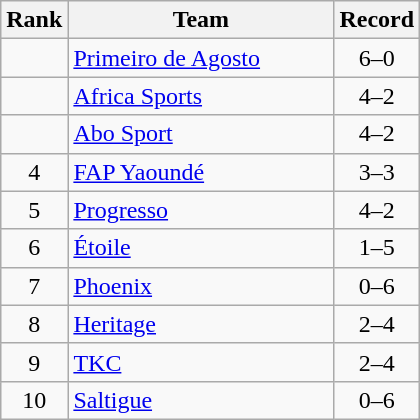<table class=wikitable style="text-align:center;">
<tr>
<th>Rank</th>
<th width=170>Team</th>
<th>Record</th>
</tr>
<tr>
<td></td>
<td align=left> <a href='#'>Primeiro de Agosto</a></td>
<td>6–0</td>
</tr>
<tr>
<td></td>
<td align=left> <a href='#'>Africa Sports</a></td>
<td>4–2</td>
</tr>
<tr>
<td></td>
<td align=left> <a href='#'>Abo Sport</a></td>
<td>4–2</td>
</tr>
<tr>
<td>4</td>
<td align=left> <a href='#'>FAP Yaoundé</a></td>
<td>3–3</td>
</tr>
<tr>
<td>5</td>
<td align=left> <a href='#'>Progresso</a></td>
<td>4–2</td>
</tr>
<tr>
<td>6</td>
<td align=left> <a href='#'>Étoile</a></td>
<td>1–5</td>
</tr>
<tr>
<td>7</td>
<td align=left> <a href='#'>Phoenix</a></td>
<td>0–6</td>
</tr>
<tr>
<td>8</td>
<td align=left> <a href='#'>Heritage</a></td>
<td>2–4</td>
</tr>
<tr>
<td>9</td>
<td align=left> <a href='#'>TKC</a></td>
<td>2–4</td>
</tr>
<tr>
<td>10</td>
<td align=left> <a href='#'>Saltigue</a></td>
<td>0–6</td>
</tr>
</table>
